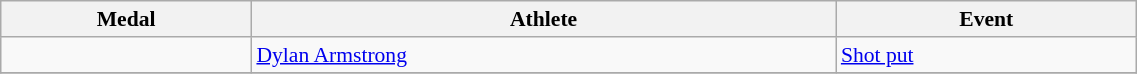<table class="wikitable" style="font-size:90%" width=60%>
<tr>
<th>Medal</th>
<th>Athlete</th>
<th>Event</th>
</tr>
<tr>
<td></td>
<td><a href='#'>Dylan Armstrong</a></td>
<td><a href='#'>Shot put</a></td>
</tr>
<tr>
</tr>
</table>
